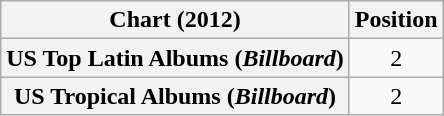<table class="wikitable sortable plainrowheaders" style="text-align:center">
<tr>
<th scope="col">Chart (2012)</th>
<th scope="col">Position</th>
</tr>
<tr>
<th scope="row">US Top Latin Albums (<em>Billboard</em>)</th>
<td>2</td>
</tr>
<tr>
<th scope="row">US Tropical Albums (<em>Billboard</em>)</th>
<td>2</td>
</tr>
</table>
